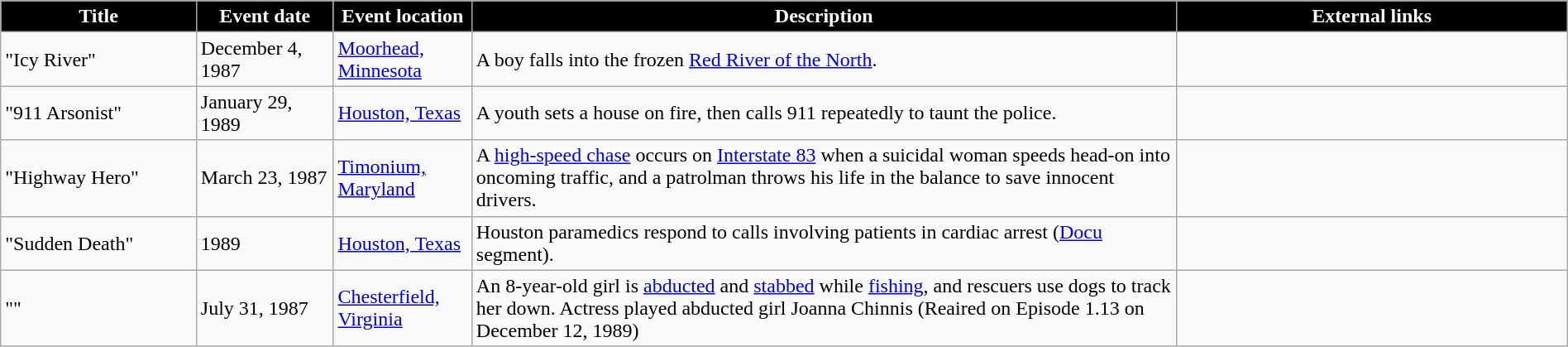<table class="wikitable" style="width: 100%;">
<tr>
<th style="background: #000000; color: #FFFFFF; width: 10%;">Title</th>
<th style="background: #000000; color: #FFFFFF; width: 7%;">Event date</th>
<th style="background: #000000; color: #FFFFFF; width: 7%;">Event location</th>
<th style="background: #000000; color: #FFFFFF; width: 36%;">Description</th>
<th style="background: #000000; color: #FFFFFF; width: 20%;">External links</th>
</tr>
<tr>
<td>"Icy River"</td>
<td>December 4, 1987</td>
<td><a href='#'>Moorhead, Minnesota</a></td>
<td>A boy falls into the frozen <a href='#'>Red River of the North</a>.</td>
<td class="mw-collapsible mw-collapsed" data-expandtext="Show" data-collapsetext="Hide" style="float: left; border: none;"><br><br></td>
</tr>
<tr>
<td>"911 Arsonist"</td>
<td>January 29, 1989</td>
<td><a href='#'>Houston, Texas</a></td>
<td>A youth sets a house on fire, then calls 911 repeatedly to taunt the police.</td>
<td></td>
</tr>
<tr>
<td>"Highway Hero"</td>
<td>March 23, 1987</td>
<td><a href='#'>Timonium, Maryland</a></td>
<td>A <a href='#'>high-speed chase</a> occurs on <a href='#'>Interstate 83</a> when a suicidal woman speeds head-on into oncoming traffic, and a patrolman throws his life in the balance to save innocent drivers.</td>
<td class="mw-collapsible mw-collapsed" data-expandtext="Show" data-collapsetext="Hide" style="float: left; border: none;"><br><br><br></td>
</tr>
<tr>
<td>"Sudden Death"</td>
<td>1989</td>
<td><a href='#'>Houston, Texas</a></td>
<td>Houston paramedics respond to calls involving patients in cardiac arrest (<a href='#'>Docu</a> segment).</td>
<td></td>
</tr>
<tr>
<td>""</td>
<td>July 31, 1987</td>
<td><a href='#'>Chesterfield, Virginia</a></td>
<td>An 8-year-old girl is <a href='#'>abducted</a> and <a href='#'>stabbed</a> while <a href='#'>fishing</a>, and rescuers use dogs to track her down. Actress  played abducted girl Joanna Chinnis (Reaired on Episode 1.13 on December 12, 1989)</td>
<td></td>
</tr>
</table>
